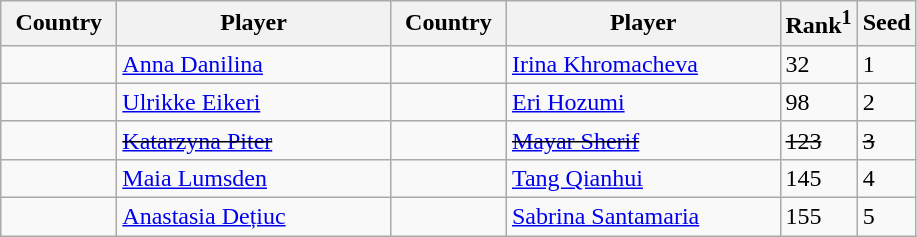<table class="sortable wikitable">
<tr>
<th width="70">Country</th>
<th width="175">Player</th>
<th width="70">Country</th>
<th width="175">Player</th>
<th>Rank<sup>1</sup></th>
<th>Seed</th>
</tr>
<tr>
<td></td>
<td><a href='#'>Anna Danilina</a></td>
<td></td>
<td><a href='#'>Irina Khromacheva</a></td>
<td>32</td>
<td>1</td>
</tr>
<tr>
<td></td>
<td><a href='#'>Ulrikke Eikeri</a></td>
<td></td>
<td><a href='#'>Eri Hozumi</a></td>
<td>98</td>
<td>2</td>
</tr>
<tr>
<td><s></s></td>
<td><s><a href='#'>Katarzyna Piter</a></s></td>
<td><s> </s></td>
<td><s><a href='#'>Mayar Sherif</a></s></td>
<td><s>123</s></td>
<td><s>3</s></td>
</tr>
<tr>
<td></td>
<td><a href='#'>Maia Lumsden</a></td>
<td></td>
<td><a href='#'>Tang Qianhui</a></td>
<td>145</td>
<td>4</td>
</tr>
<tr>
<td></td>
<td><a href='#'>Anastasia Dețiuc</a></td>
<td></td>
<td><a href='#'>Sabrina Santamaria</a></td>
<td>155</td>
<td>5</td>
</tr>
</table>
